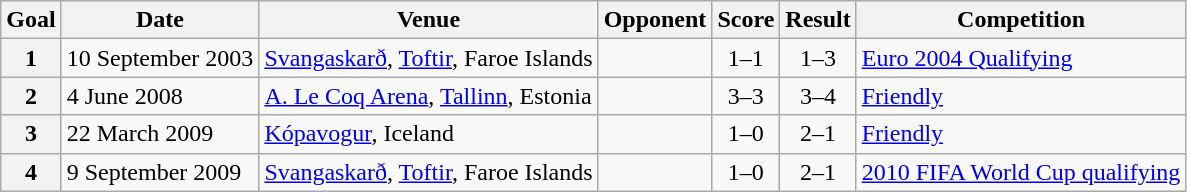<table class="wikitable plainrowheaders">
<tr>
<th>Goal</th>
<th>Date</th>
<th>Venue</th>
<th>Opponent</th>
<th>Score</th>
<th>Result</th>
<th>Competition</th>
</tr>
<tr>
<th scope=row>1</th>
<td>10 September 2003</td>
<td><a href='#'>Svangaskarð</a>, <a href='#'>Toftir</a>, Faroe Islands</td>
<td></td>
<td align=center>1–1</td>
<td align=center>1–3</td>
<td><a href='#'>Euro 2004 Qualifying</a></td>
</tr>
<tr>
<th scope=row>2</th>
<td>4 June 2008</td>
<td><a href='#'>A. Le Coq Arena</a>, <a href='#'>Tallinn</a>, Estonia</td>
<td></td>
<td align=center>3–3</td>
<td align=center>3–4</td>
<td><a href='#'>Friendly</a></td>
</tr>
<tr>
<th scope=row>3</th>
<td>22 March 2009</td>
<td><a href='#'>Kópavogur</a>, Iceland</td>
<td></td>
<td align=center>1–0</td>
<td align=center>2–1</td>
<td><a href='#'>Friendly</a></td>
</tr>
<tr>
<th scope=row>4</th>
<td>9 September 2009</td>
<td><a href='#'>Svangaskarð</a>, <a href='#'>Toftir</a>, Faroe Islands</td>
<td></td>
<td align=center>1–0</td>
<td align=center>2–1</td>
<td><a href='#'>2010 FIFA World Cup qualifying</a></td>
</tr>
</table>
